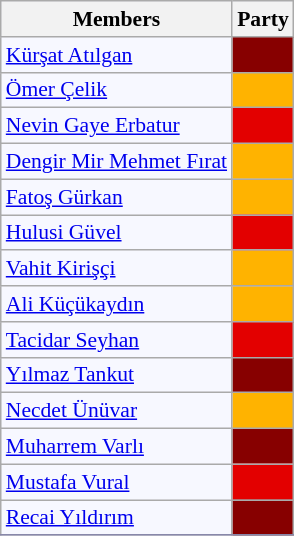<table class=wikitable style="border:1px solid #8888aa; background-color:#f7f8ff; padding:0px; font-size:90%;">
<tr>
<th>Members</th>
<th>Party</th>
</tr>
<tr>
<td><a href='#'>Kürşat Atılgan</a></td>
<td style="background: #870000"></td>
</tr>
<tr>
<td><a href='#'>Ömer Çelik</a></td>
<td style="background: #ffb300"></td>
</tr>
<tr>
<td><a href='#'>Nevin Gaye Erbatur</a></td>
<td style="background: #e30000"></td>
</tr>
<tr>
<td><a href='#'>Dengir Mir Mehmet Fırat</a></td>
<td style="background: #ffb300"></td>
</tr>
<tr>
<td><a href='#'>Fatoş Gürkan</a></td>
<td style="background: #ffb300"></td>
</tr>
<tr>
<td><a href='#'>Hulusi Güvel</a></td>
<td style="background: #e30000"></td>
</tr>
<tr>
<td><a href='#'>Vahit Kirişçi</a></td>
<td style="background: #ffb300"></td>
</tr>
<tr>
<td><a href='#'>Ali Küçükaydın</a></td>
<td style="background: #ffb300"></td>
</tr>
<tr>
<td><a href='#'>Tacidar Seyhan</a></td>
<td style="background: #e30000"></td>
</tr>
<tr>
<td><a href='#'>Yılmaz Tankut</a></td>
<td style="background: #870000"></td>
</tr>
<tr>
<td><a href='#'>Necdet Ünüvar</a></td>
<td style="background: #ffb300"></td>
</tr>
<tr>
<td><a href='#'>Muharrem Varlı</a></td>
<td style="background: #870000"></td>
</tr>
<tr>
<td><a href='#'>Mustafa Vural</a></td>
<td style="background: #e30000"></td>
</tr>
<tr>
<td><a href='#'>Recai Yıldırım</a></td>
<td style="background: #870000"></td>
</tr>
<tr>
</tr>
</table>
